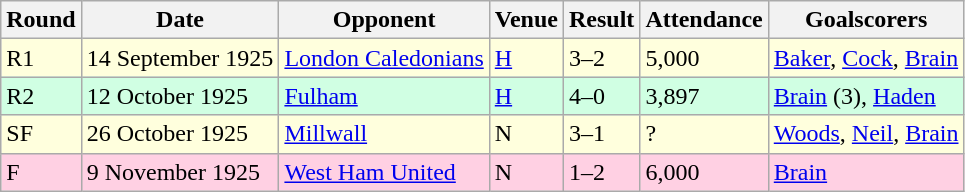<table class="wikitable">
<tr>
<th>Round</th>
<th>Date</th>
<th>Opponent</th>
<th>Venue</th>
<th>Result</th>
<th>Attendance</th>
<th>Goalscorers</th>
</tr>
<tr style="background:#ffffdd;">
<td>R1</td>
<td>14 September 1925</td>
<td><a href='#'>London Caledonians</a></td>
<td><a href='#'>H</a></td>
<td>3–2</td>
<td>5,000</td>
<td><a href='#'>Baker</a>, <a href='#'>Cock</a>, <a href='#'>Brain</a></td>
</tr>
<tr style="background:#d0ffe3;">
<td>R2</td>
<td>12 October 1925</td>
<td><a href='#'>Fulham</a></td>
<td><a href='#'>H</a></td>
<td>4–0</td>
<td>3,897</td>
<td><a href='#'>Brain</a> (3), <a href='#'>Haden</a></td>
</tr>
<tr style="background:#ffffdd;">
<td>SF</td>
<td>26 October 1925</td>
<td><a href='#'>Millwall</a></td>
<td>N</td>
<td>3–1</td>
<td>?</td>
<td><a href='#'>Woods</a>, <a href='#'>Neil</a>, <a href='#'>Brain</a></td>
</tr>
<tr style="background:#ffd0e3;">
<td>F</td>
<td>9 November 1925</td>
<td><a href='#'>West Ham United</a></td>
<td>N</td>
<td>1–2</td>
<td>6,000</td>
<td><a href='#'>Brain</a></td>
</tr>
</table>
